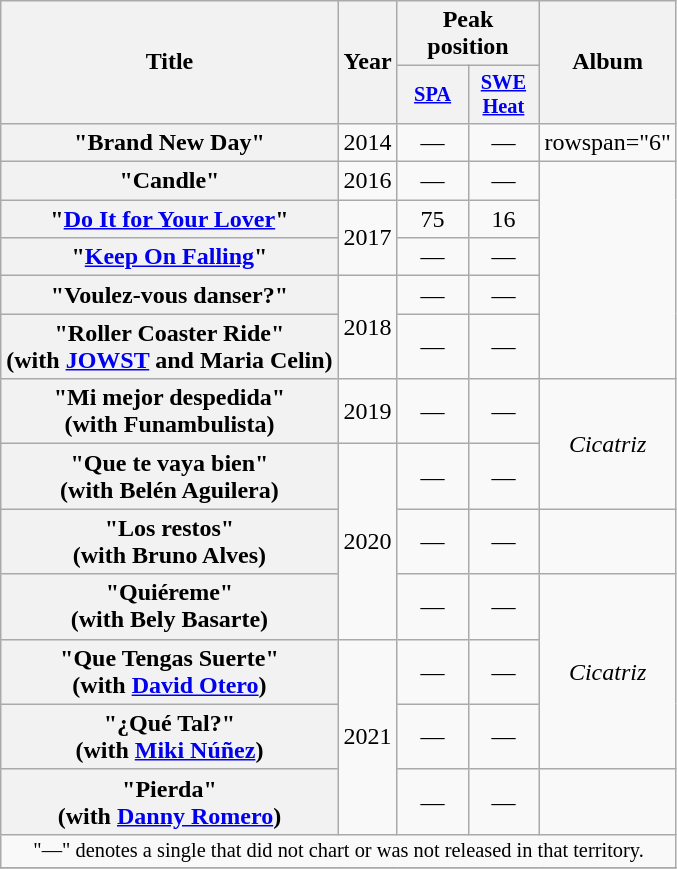<table class="wikitable plainrowheaders" style="text-align:center;">
<tr>
<th scope="col" rowspan="2">Title</th>
<th scope="col" rowspan="2">Year</th>
<th scope="col" colspan="2">Peak position</th>
<th scope="col" rowspan="2">Album</th>
</tr>
<tr>
<th scope="col" style="width:3em;font-size:85%;"><a href='#'>SPA</a><br></th>
<th scope="col" style="width:3em;font-size:85%;"><a href='#'>SWE<br>Heat</a><br></th>
</tr>
<tr>
<th scope="row">"Brand New Day"</th>
<td>2014</td>
<td>—</td>
<td>—</td>
<td>rowspan="6" </td>
</tr>
<tr>
<th scope="row">"Candle"</th>
<td>2016</td>
<td>—</td>
<td>—</td>
</tr>
<tr>
<th scope="row">"<a href='#'>Do It for Your Lover</a>"</th>
<td rowspan="2">2017</td>
<td>75</td>
<td>16</td>
</tr>
<tr>
<th scope="row">"<a href='#'>Keep On Falling</a>"</th>
<td>—</td>
<td>—</td>
</tr>
<tr>
<th scope="row">"Voulez-vous danser?"</th>
<td rowspan="2">2018</td>
<td>—</td>
<td>—</td>
</tr>
<tr>
<th scope="row">"Roller Coaster Ride"<br><span>(with <a href='#'>JOWST</a> and Maria Celin)</span></th>
<td>—</td>
<td>—</td>
</tr>
<tr>
<th scope="row">"Mi mejor despedida"<br><span>(with Funambulista)</span></th>
<td>2019</td>
<td>—</td>
<td>—</td>
<td rowspan="2"><em>Cicatriz</em></td>
</tr>
<tr>
<th scope="row">"Que te vaya bien"<br><span>(with Belén Aguilera)</span></th>
<td rowspan="3">2020</td>
<td>—</td>
<td>—</td>
</tr>
<tr>
<th scope="row">"Los restos"<br><span>(with Bruno Alves)</span></th>
<td>—</td>
<td>—</td>
<td></td>
</tr>
<tr>
<th scope="row">"Quiéreme"<br><span>(with Bely Basarte)</span></th>
<td>—</td>
<td>—</td>
<td rowspan="3"><em>Cicatriz</em></td>
</tr>
<tr>
<th scope="row">"Que Tengas Suerte"<br><span>(with <a href='#'>David Otero</a>)</span></th>
<td rowspan="3">2021</td>
<td>—</td>
<td>—</td>
</tr>
<tr>
<th scope="row">"¿Qué Tal?"<br><span>(with <a href='#'>Miki Núñez</a>)</span></th>
<td>—</td>
<td>—</td>
</tr>
<tr>
<th scope="row">"Pierda"<br><span>(with <a href='#'>Danny Romero</a>)</span></th>
<td>—</td>
<td>—</td>
<td></td>
</tr>
<tr>
<td colspan="20" style="font-size:85%">"—" denotes a single that did not chart or was not released in that territory.</td>
</tr>
<tr>
</tr>
</table>
